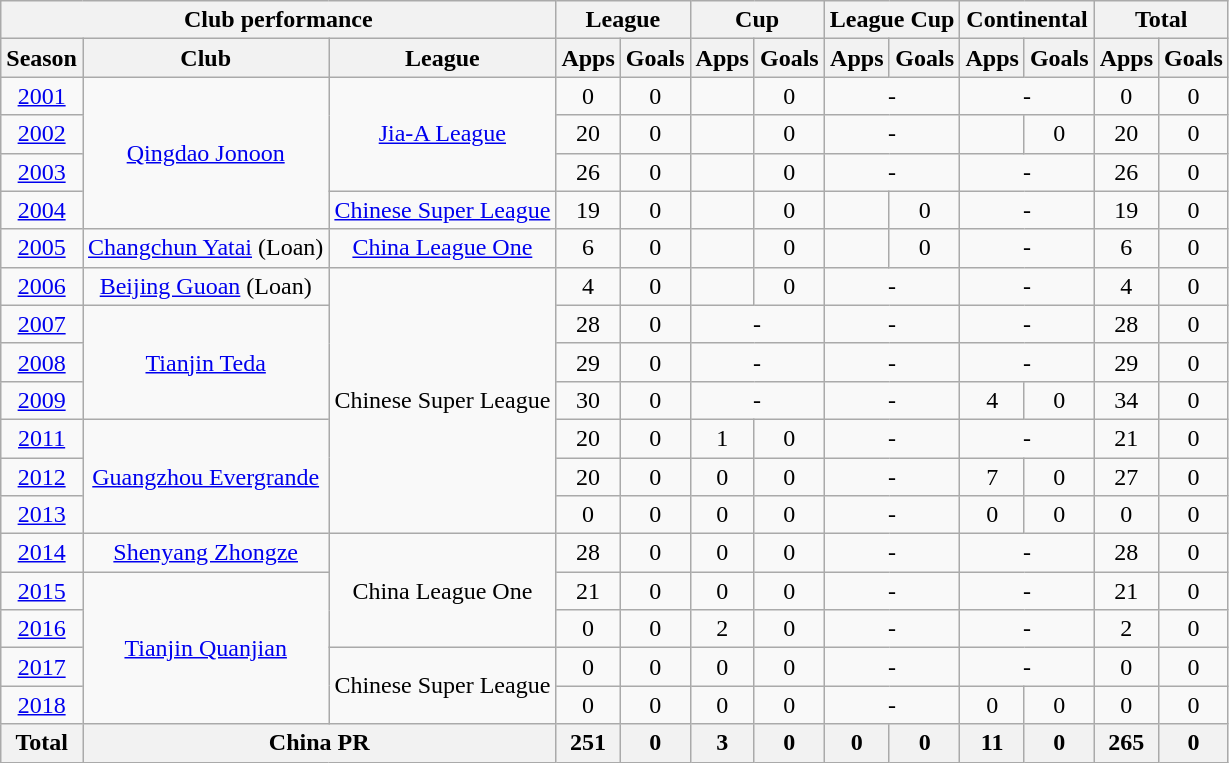<table class="wikitable" style="text-align:center">
<tr>
<th colspan=3>Club performance</th>
<th colspan=2>League</th>
<th colspan=2>Cup</th>
<th colspan=2>League Cup</th>
<th colspan=2>Continental</th>
<th colspan=2>Total</th>
</tr>
<tr>
<th>Season</th>
<th>Club</th>
<th>League</th>
<th>Apps</th>
<th>Goals</th>
<th>Apps</th>
<th>Goals</th>
<th>Apps</th>
<th>Goals</th>
<th>Apps</th>
<th>Goals</th>
<th>Apps</th>
<th>Goals</th>
</tr>
<tr>
<td><a href='#'>2001</a></td>
<td rowspan="4"><a href='#'>Qingdao Jonoon</a></td>
<td rowspan="3"><a href='#'>Jia-A League</a></td>
<td>0</td>
<td>0</td>
<td></td>
<td>0</td>
<td colspan="2">-</td>
<td colspan="2">-</td>
<td>0</td>
<td>0</td>
</tr>
<tr>
<td><a href='#'>2002</a></td>
<td>20</td>
<td>0</td>
<td></td>
<td>0</td>
<td colspan="2">-</td>
<td></td>
<td>0</td>
<td>20</td>
<td>0</td>
</tr>
<tr>
<td><a href='#'>2003</a></td>
<td>26</td>
<td>0</td>
<td></td>
<td>0</td>
<td colspan="2">-</td>
<td colspan="2">-</td>
<td>26</td>
<td>0</td>
</tr>
<tr>
<td><a href='#'>2004</a></td>
<td><a href='#'>Chinese Super League</a></td>
<td>19</td>
<td>0</td>
<td></td>
<td>0</td>
<td></td>
<td>0</td>
<td colspan="2">-</td>
<td>19</td>
<td>0</td>
</tr>
<tr>
<td><a href='#'>2005</a></td>
<td><a href='#'>Changchun Yatai</a> (Loan)</td>
<td><a href='#'>China League One</a></td>
<td>6</td>
<td>0</td>
<td></td>
<td>0</td>
<td></td>
<td>0</td>
<td colspan="2">-</td>
<td>6</td>
<td>0</td>
</tr>
<tr>
<td><a href='#'>2006</a></td>
<td><a href='#'>Beijing Guoan</a> (Loan)</td>
<td rowspan="7">Chinese Super League</td>
<td>4</td>
<td>0</td>
<td></td>
<td>0</td>
<td colspan="2">-</td>
<td colspan="2">-</td>
<td>4</td>
<td>0</td>
</tr>
<tr>
<td><a href='#'>2007</a></td>
<td rowspan="3"><a href='#'>Tianjin Teda</a></td>
<td>28</td>
<td>0</td>
<td colspan="2">-</td>
<td colspan="2">-</td>
<td colspan="2">-</td>
<td>28</td>
<td>0</td>
</tr>
<tr>
<td><a href='#'>2008</a></td>
<td>29</td>
<td>0</td>
<td colspan="2">-</td>
<td colspan="2">-</td>
<td colspan="2">-</td>
<td>29</td>
<td>0</td>
</tr>
<tr>
<td><a href='#'>2009</a></td>
<td>30</td>
<td>0</td>
<td colspan="2">-</td>
<td colspan="2">-</td>
<td>4</td>
<td>0</td>
<td>34</td>
<td>0</td>
</tr>
<tr>
<td><a href='#'>2011</a></td>
<td rowspan="3"><a href='#'>Guangzhou Evergrande</a></td>
<td>20</td>
<td>0</td>
<td>1</td>
<td>0</td>
<td colspan="2">-</td>
<td colspan="2">-</td>
<td>21</td>
<td>0</td>
</tr>
<tr>
<td><a href='#'>2012</a></td>
<td>20</td>
<td>0</td>
<td>0</td>
<td>0</td>
<td colspan="2">-</td>
<td>7</td>
<td>0</td>
<td>27</td>
<td>0</td>
</tr>
<tr>
<td><a href='#'>2013</a></td>
<td>0</td>
<td>0</td>
<td>0</td>
<td>0</td>
<td colspan="2">-</td>
<td>0</td>
<td>0</td>
<td>0</td>
<td>0</td>
</tr>
<tr>
<td><a href='#'>2014</a></td>
<td><a href='#'>Shenyang Zhongze</a></td>
<td rowspan="3">China League One</td>
<td>28</td>
<td>0</td>
<td>0</td>
<td>0</td>
<td colspan="2">-</td>
<td colspan="2">-</td>
<td>28</td>
<td>0</td>
</tr>
<tr>
<td><a href='#'>2015</a></td>
<td rowspan="4"><a href='#'>Tianjin Quanjian</a></td>
<td>21</td>
<td>0</td>
<td>0</td>
<td>0</td>
<td colspan="2">-</td>
<td colspan="2">-</td>
<td>21</td>
<td>0</td>
</tr>
<tr>
<td><a href='#'>2016</a></td>
<td>0</td>
<td>0</td>
<td>2</td>
<td>0</td>
<td colspan="2">-</td>
<td colspan="2">-</td>
<td>2</td>
<td>0</td>
</tr>
<tr>
<td><a href='#'>2017</a></td>
<td rowspan="2">Chinese Super League</td>
<td>0</td>
<td>0</td>
<td>0</td>
<td>0</td>
<td colspan="2">-</td>
<td colspan="2">-</td>
<td>0</td>
<td>0</td>
</tr>
<tr>
<td><a href='#'>2018</a></td>
<td>0</td>
<td>0</td>
<td>0</td>
<td>0</td>
<td colspan="2">-</td>
<td>0</td>
<td>0</td>
<td>0</td>
<td>0</td>
</tr>
<tr>
<th rowspan=3>Total</th>
<th colspan=2>China PR</th>
<th>251</th>
<th>0</th>
<th>3</th>
<th>0</th>
<th>0</th>
<th>0</th>
<th>11</th>
<th>0</th>
<th>265</th>
<th>0</th>
</tr>
</table>
